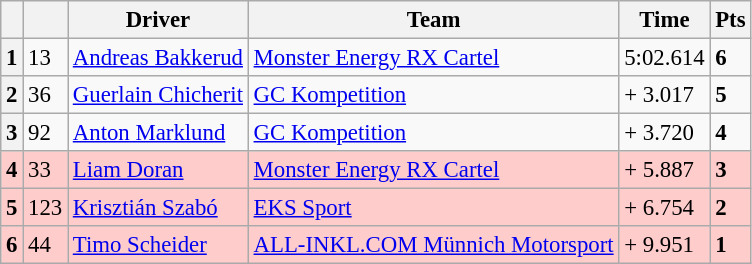<table class="wikitable" style="font-size:95%">
<tr>
<th></th>
<th></th>
<th>Driver</th>
<th>Team</th>
<th>Time</th>
<th>Pts</th>
</tr>
<tr>
<th>1</th>
<td>13</td>
<td> <a href='#'>Andreas Bakkerud</a></td>
<td><a href='#'>Monster Energy RX Cartel</a></td>
<td>5:02.614</td>
<td><strong>6</strong></td>
</tr>
<tr>
<th>2</th>
<td>36</td>
<td> <a href='#'>Guerlain Chicherit</a></td>
<td><a href='#'>GC Kompetition</a></td>
<td>+ 3.017</td>
<td><strong>5</strong></td>
</tr>
<tr>
<th>3</th>
<td>92</td>
<td> <a href='#'>Anton Marklund</a></td>
<td><a href='#'>GC Kompetition</a></td>
<td>+ 3.720</td>
<td><strong>4</strong></td>
</tr>
<tr>
<th style="background:#ffcccc;">4</th>
<td style="background:#ffcccc;">33</td>
<td style="background:#ffcccc;"> <a href='#'>Liam Doran</a></td>
<td style="background:#ffcccc;"><a href='#'>Monster Energy RX Cartel</a></td>
<td style="background:#ffcccc;">+ 5.887</td>
<td style="background:#ffcccc;"><strong>3</strong></td>
</tr>
<tr>
<th style="background:#ffcccc;">5</th>
<td style="background:#ffcccc;">123</td>
<td style="background:#ffcccc;"> <a href='#'>Krisztián Szabó</a></td>
<td style="background:#ffcccc;"><a href='#'>EKS Sport</a></td>
<td style="background:#ffcccc;">+ 6.754</td>
<td style="background:#ffcccc;"><strong>2</strong></td>
</tr>
<tr>
<th style="background:#ffcccc;">6</th>
<td style="background:#ffcccc;">44</td>
<td style="background:#ffcccc;"> <a href='#'>Timo Scheider</a></td>
<td style="background:#ffcccc;"><a href='#'>ALL-INKL.COM Münnich Motorsport</a></td>
<td style="background:#ffcccc;">+ 9.951</td>
<td style="background:#ffcccc;"><strong>1</strong></td>
</tr>
</table>
